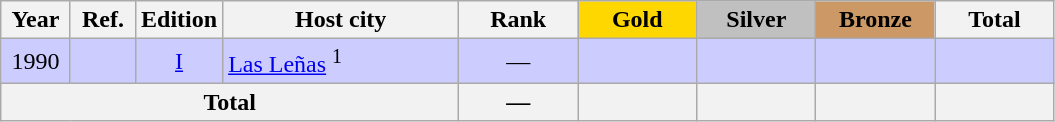<table class="wikitable sortable" style="text-align:center;">
<tr>
<th scope="col"> Year </th>
<th scope="col" class="unsortable"> Ref. </th>
<th scope="col">Edition</th>
<th scope="col" style="width:150px;">Host city</th>
<th scope="col" style="width:4.5em;"> Rank </th>
<th scope="col" style="width:4.5em; background:gold">Gold</th>
<th scope="col" style="width:4.5em; background:silver">Silver</th>
<th scope="col" style="width:4.5em; background:#cc9966">Bronze</th>
<th scope="col" style="width:4.5em;">Total</th>
</tr>
<tr style="background-color:#ccccff">
<td>1990</td>
<td></td>
<td><a href='#'>I</a></td>
<td align=left> <a href='#'>Las Leñas</a> <sup>1</sup></td>
<td>—</td>
<td></td>
<td></td>
<td></td>
<td></td>
</tr>
<tr class="sortbottom">
<th colspan=4>Total</th>
<th>—</th>
<th></th>
<th></th>
<th></th>
<th></th>
</tr>
</table>
